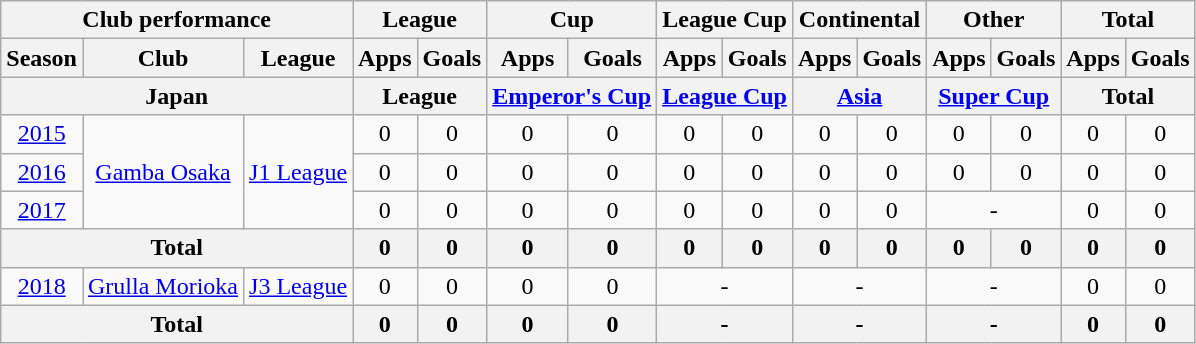<table class="wikitable" style="text-align:center">
<tr>
<th colspan=3>Club performance</th>
<th colspan=2>League</th>
<th colspan=2>Cup</th>
<th colspan=2>League Cup</th>
<th colspan=2>Continental</th>
<th colspan=2>Other</th>
<th colspan=2>Total</th>
</tr>
<tr>
<th>Season</th>
<th>Club</th>
<th>League</th>
<th>Apps</th>
<th>Goals</th>
<th>Apps</th>
<th>Goals</th>
<th>Apps</th>
<th>Goals</th>
<th>Apps</th>
<th>Goals</th>
<th>Apps</th>
<th>Goals</th>
<th>Apps</th>
<th>Goals</th>
</tr>
<tr>
<th colspan=3>Japan</th>
<th colspan=2>League</th>
<th colspan=2><a href='#'>Emperor's Cup</a></th>
<th colspan=2><a href='#'>League Cup</a></th>
<th colspan=2><a href='#'>Asia</a></th>
<th colspan=2><a href='#'>Super Cup</a></th>
<th colspan=2>Total</th>
</tr>
<tr>
<td><a href='#'>2015</a></td>
<td rowspan="3"><a href='#'>Gamba Osaka</a></td>
<td rowspan="3"><a href='#'>J1 League</a></td>
<td>0</td>
<td>0</td>
<td>0</td>
<td>0</td>
<td>0</td>
<td>0</td>
<td>0</td>
<td>0</td>
<td>0</td>
<td>0</td>
<td>0</td>
<td>0</td>
</tr>
<tr>
<td><a href='#'>2016</a></td>
<td>0</td>
<td>0</td>
<td>0</td>
<td>0</td>
<td>0</td>
<td>0</td>
<td>0</td>
<td>0</td>
<td>0</td>
<td>0</td>
<td>0</td>
<td>0</td>
</tr>
<tr>
<td><a href='#'>2017</a></td>
<td>0</td>
<td>0</td>
<td>0</td>
<td>0</td>
<td>0</td>
<td>0</td>
<td>0</td>
<td>0</td>
<td colspan="2">-</td>
<td>0</td>
<td>0</td>
</tr>
<tr>
<th colspan=3>Total</th>
<th>0</th>
<th>0</th>
<th>0</th>
<th>0</th>
<th>0</th>
<th>0</th>
<th>0</th>
<th>0</th>
<th>0</th>
<th>0</th>
<th>0</th>
<th>0</th>
</tr>
<tr>
<td><a href='#'>2018</a></td>
<td rowspan="1"><a href='#'>Grulla Morioka</a></td>
<td rowspan="1"><a href='#'>J3 League</a></td>
<td>0</td>
<td>0</td>
<td>0</td>
<td>0</td>
<td colspan="2">-</td>
<td colspan="2">-</td>
<td colspan="2">-</td>
<td>0</td>
<td>0</td>
</tr>
<tr>
<th colspan=3>Total</th>
<th>0</th>
<th>0</th>
<th>0</th>
<th>0</th>
<th colspan="2">-</th>
<th colspan="2">-</th>
<th colspan="2">-</th>
<th>0</th>
<th>0</th>
</tr>
</table>
